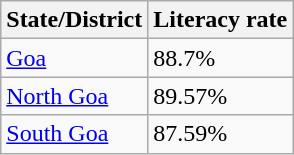<table class="wikitable">
<tr>
<th>State/District</th>
<th>Literacy rate</th>
</tr>
<tr>
<td><a href='#'>Goa</a></td>
<td>88.7%</td>
</tr>
<tr>
<td><a href='#'>North Goa</a></td>
<td>89.57%</td>
</tr>
<tr>
<td><a href='#'>South Goa</a></td>
<td>87.59%</td>
</tr>
</table>
